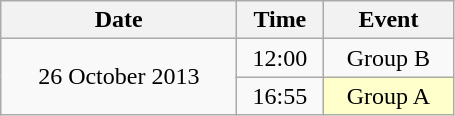<table class = "wikitable" style="text-align:center;">
<tr>
<th width=150>Date</th>
<th width=50>Time</th>
<th width=80>Event</th>
</tr>
<tr>
<td rowspan=2>26 October 2013</td>
<td>12:00</td>
<td>Group B</td>
</tr>
<tr>
<td>16:55</td>
<td bgcolor=ffffcc>Group A</td>
</tr>
</table>
